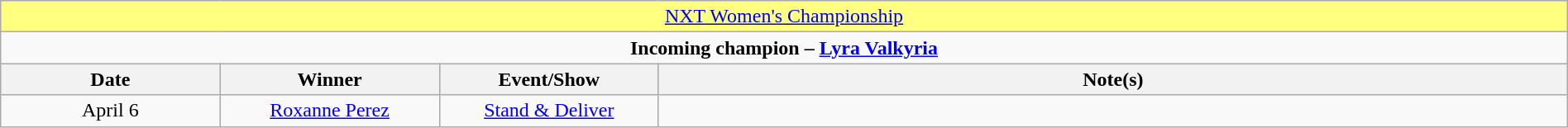<table class="wikitable" style="text-align:center; width:100%;">
<tr style="background:#FFFF80;">
<td colspan="4" style="text-align: center;"><a href='#'>NXT Women's Championship</a></td>
</tr>
<tr>
<td colspan="4" style="text-align: center;"><strong>Incoming champion – <a href='#'>Lyra Valkyria</a></strong></td>
</tr>
<tr>
<th width=14%>Date</th>
<th width=14%>Winner</th>
<th width=14%>Event/Show</th>
<th width=58%>Note(s)</th>
</tr>
<tr>
<td>April 6</td>
<td><a href='#'>Roxanne Perez</a></td>
<td><a href='#'>Stand & Deliver</a></td>
<td></td>
</tr>
</table>
